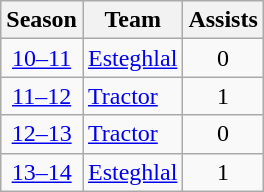<table class="wikitable" style="text-align: center;">
<tr>
<th>Season</th>
<th>Team</th>
<th>Assists</th>
</tr>
<tr>
<td><a href='#'>10–11</a></td>
<td align="left"><a href='#'>Esteghlal</a></td>
<td>0</td>
</tr>
<tr>
<td><a href='#'>11–12</a></td>
<td align="left"><a href='#'>Tractor</a></td>
<td>1</td>
</tr>
<tr>
<td><a href='#'>12–13</a></td>
<td align="left"><a href='#'>Tractor</a></td>
<td>0</td>
</tr>
<tr>
<td><a href='#'>13–14</a></td>
<td align="left"><a href='#'>Esteghlal</a></td>
<td>1</td>
</tr>
</table>
